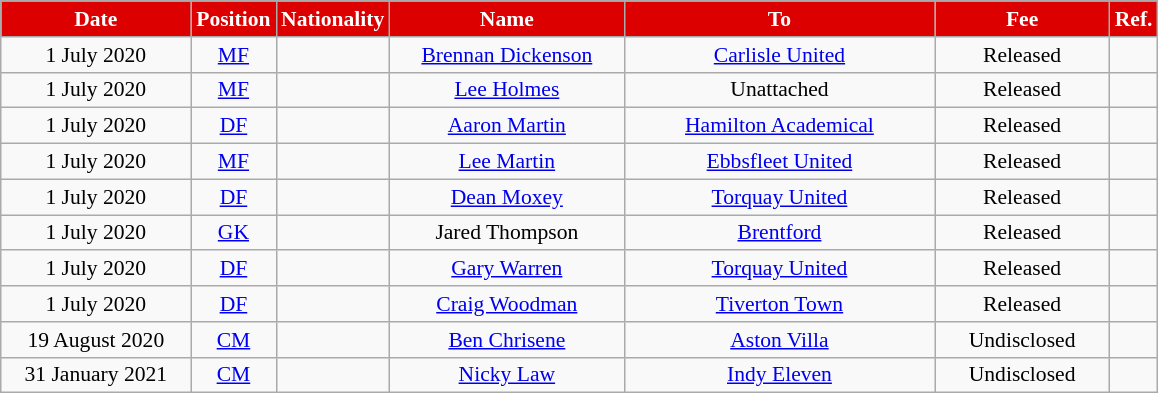<table class="wikitable"  style="text-align:center; font-size:90%; ">
<tr>
<th style="background:#DD0000; color:#FFFFFF; width:120px;">Date</th>
<th style="background:#DD0000; color:#FFFFFF; width:50px;">Position</th>
<th style="background:#DD0000; color:#FFFFFF; width:50px;">Nationality</th>
<th style="background:#DD0000; color:#FFFFFF; width:150px;">Name</th>
<th style="background:#DD0000; color:#FFFFFF; width:200px;">To</th>
<th style="background:#DD0000; color:#FFFFFF; width:110px;">Fee</th>
<th style="background:#DD0000; color:#FFFFFF; width:25px;">Ref.</th>
</tr>
<tr>
<td>1 July 2020</td>
<td><a href='#'>MF</a></td>
<td></td>
<td><a href='#'>Brennan Dickenson</a></td>
<td> <a href='#'>Carlisle United</a></td>
<td>Released</td>
<td></td>
</tr>
<tr>
<td>1 July 2020</td>
<td><a href='#'>MF</a></td>
<td></td>
<td><a href='#'>Lee Holmes</a></td>
<td> Unattached</td>
<td>Released</td>
<td></td>
</tr>
<tr>
<td>1 July 2020</td>
<td><a href='#'>DF</a></td>
<td></td>
<td><a href='#'>Aaron Martin</a></td>
<td> <a href='#'>Hamilton Academical</a></td>
<td>Released</td>
<td></td>
</tr>
<tr>
<td>1 July 2020</td>
<td><a href='#'>MF</a></td>
<td></td>
<td><a href='#'>Lee Martin</a></td>
<td> <a href='#'>Ebbsfleet United</a></td>
<td>Released</td>
<td></td>
</tr>
<tr>
<td>1 July 2020</td>
<td><a href='#'>DF</a></td>
<td></td>
<td><a href='#'>Dean Moxey</a></td>
<td> <a href='#'>Torquay United</a></td>
<td>Released</td>
<td></td>
</tr>
<tr>
<td>1 July 2020</td>
<td><a href='#'>GK</a></td>
<td></td>
<td>Jared Thompson</td>
<td> <a href='#'>Brentford</a></td>
<td>Released</td>
<td></td>
</tr>
<tr>
<td>1 July 2020</td>
<td><a href='#'>DF</a></td>
<td></td>
<td><a href='#'>Gary Warren</a></td>
<td> <a href='#'>Torquay United</a></td>
<td>Released</td>
<td></td>
</tr>
<tr>
<td>1 July 2020</td>
<td><a href='#'>DF</a></td>
<td></td>
<td><a href='#'>Craig Woodman</a></td>
<td> <a href='#'>Tiverton Town</a></td>
<td>Released</td>
<td></td>
</tr>
<tr>
<td>19 August 2020</td>
<td><a href='#'>CM</a></td>
<td></td>
<td><a href='#'>Ben Chrisene</a></td>
<td> <a href='#'>Aston Villa</a></td>
<td>Undisclosed</td>
<td></td>
</tr>
<tr>
<td>31 January 2021</td>
<td><a href='#'>CM</a></td>
<td></td>
<td><a href='#'>Nicky Law</a></td>
<td> <a href='#'>Indy Eleven</a></td>
<td>Undisclosed</td>
<td></td>
</tr>
</table>
